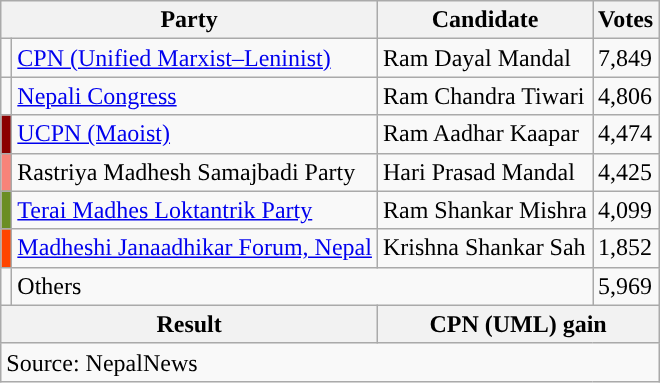<table class="wikitable">
<tr>
<th colspan="2">Party</th>
<th>Candidate</th>
<th>Votes</th>
</tr>
<tr>
<td style="background-color:"></td>
<td><a href='#'>CPN (Unified Marxist–Leninist)</a></td>
<td>Ram Dayal Mandal</td>
<td>7,849</td>
</tr>
<tr>
<td style="background-color:"></td>
<td><a href='#'>Nepali Congress</a></td>
<td>Ram Chandra Tiwari</td>
<td>4,806</td>
</tr>
<tr>
<td style="background-color:darkred"></td>
<td><a href='#'>UCPN (Maoist)</a></td>
<td>Ram Aadhar Kaapar</td>
<td>4,474</td>
</tr>
<tr>
<td style="background-color:#F88379"></td>
<td>Rastriya Madhesh Samajbadi Party</td>
<td>Hari Prasad Mandal</td>
<td>4,425</td>
</tr>
<tr>
<td style="background-color:olivedrab"></td>
<td><a href='#'>Terai Madhes Loktantrik Party</a></td>
<td>Ram Shankar Mishra</td>
<td>4,099</td>
</tr>
<tr>
<td style="background-color:orangered"></td>
<td><a href='#'>Madheshi Janaadhikar Forum, Nepal</a></td>
<td>Krishna Shankar Sah</td>
<td>1,852</td>
</tr>
<tr>
<td></td>
<td colspan="2">Others</td>
<td>5,969</td>
</tr>
<tr>
<th colspan="2">Result</th>
<th colspan="2">CPN (UML) gain</th>
</tr>
<tr>
<td colspan="4">Source: NepalNews</td>
</tr>
</table>
